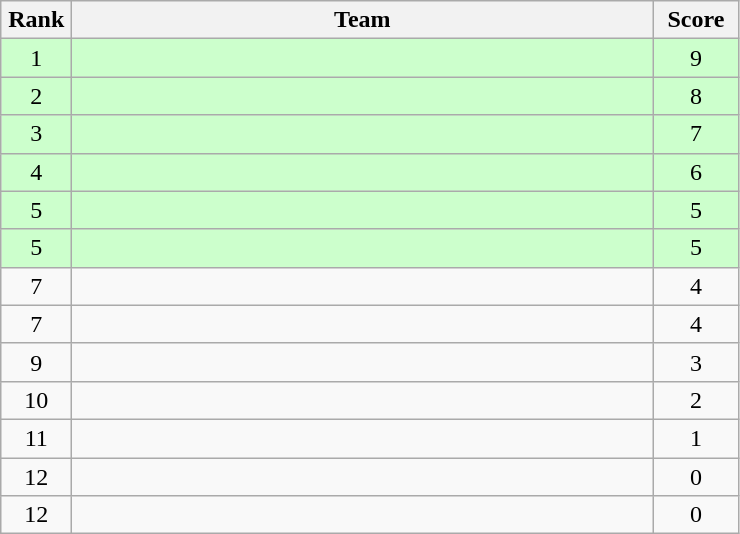<table class="wikitable" style="text-align:center">
<tr>
<th width=40>Rank</th>
<th width=380>Team</th>
<th width=50>Score</th>
</tr>
<tr bgcolor="ccffcc">
<td>1</td>
<td align=left></td>
<td>9</td>
</tr>
<tr bgcolor="ccffcc">
<td>2</td>
<td align=left></td>
<td>8</td>
</tr>
<tr bgcolor="ccffcc">
<td>3</td>
<td align=left></td>
<td>7</td>
</tr>
<tr bgcolor="ccffcc">
<td>4</td>
<td align=left></td>
<td>6</td>
</tr>
<tr bgcolor="ccffcc">
<td>5</td>
<td align=left></td>
<td>5</td>
</tr>
<tr bgcolor="ccffcc">
<td>5</td>
<td align=left></td>
<td>5</td>
</tr>
<tr>
<td>7</td>
<td align=left></td>
<td>4</td>
</tr>
<tr>
<td>7</td>
<td align=left></td>
<td>4</td>
</tr>
<tr>
<td>9</td>
<td align=left></td>
<td>3</td>
</tr>
<tr>
<td>10</td>
<td align=left></td>
<td>2</td>
</tr>
<tr>
<td>11</td>
<td align=left></td>
<td>1</td>
</tr>
<tr>
<td>12</td>
<td align=left></td>
<td>0</td>
</tr>
<tr>
<td>12</td>
<td align=left></td>
<td>0</td>
</tr>
</table>
